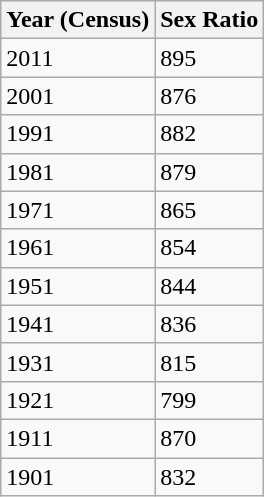<table class = "wikitable sortable">
<tr>
<th>Year (Census)</th>
<th>Sex Ratio</th>
</tr>
<tr>
<td>2011</td>
<td>895</td>
</tr>
<tr>
<td>2001</td>
<td>876</td>
</tr>
<tr>
<td>1991</td>
<td>882</td>
</tr>
<tr>
<td>1981</td>
<td>879</td>
</tr>
<tr>
<td>1971</td>
<td>865</td>
</tr>
<tr>
<td>1961</td>
<td>854</td>
</tr>
<tr>
<td>1951</td>
<td>844</td>
</tr>
<tr>
<td>1941</td>
<td>836</td>
</tr>
<tr>
<td>1931</td>
<td>815</td>
</tr>
<tr>
<td>1921</td>
<td>799</td>
</tr>
<tr>
<td>1911</td>
<td>870</td>
</tr>
<tr>
<td>1901</td>
<td>832</td>
</tr>
</table>
